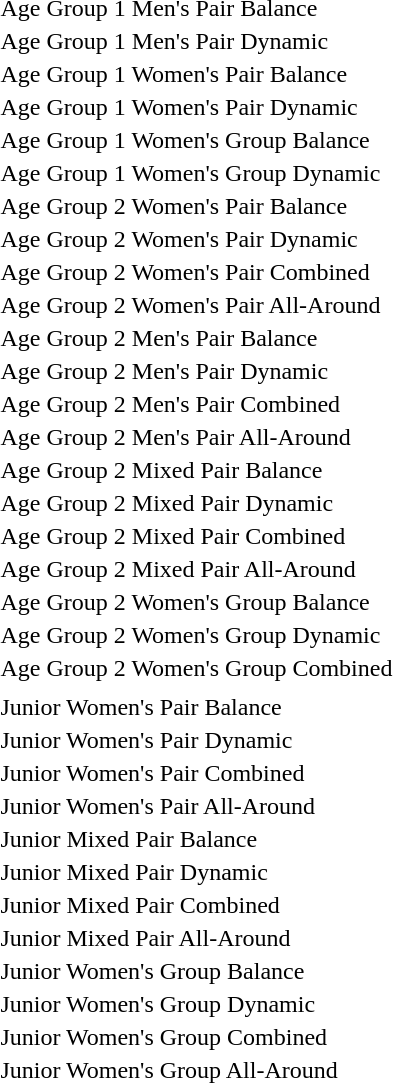<table>
<tr>
<td>Age Group 1 Men's Pair Balance</td>
<td></td>
<td></td>
<td></td>
</tr>
<tr>
<td>Age Group 1 Men's Pair Dynamic</td>
<td></td>
<td></td>
<td></td>
</tr>
<tr>
<td>Age Group 1 Women's Pair Balance</td>
<td></td>
<td></td>
<td></td>
</tr>
<tr>
<td>Age Group 1 Women's Pair Dynamic</td>
<td></td>
<td></td>
<td></td>
</tr>
<tr>
<td>Age Group 1 Women's Group Balance</td>
<td></td>
<td></td>
<td></td>
</tr>
<tr>
<td>Age Group 1 Women's Group Dynamic</td>
<td></td>
<td></td>
<td></td>
</tr>
<tr>
<td>Age Group 2 Women's Pair Balance</td>
<td></td>
<td></td>
<td></td>
</tr>
<tr>
<td>Age Group 2 Women's Pair Dynamic</td>
<td></td>
<td></td>
<td></td>
</tr>
<tr>
<td>Age Group 2 Women's Pair Combined</td>
<td></td>
<td></td>
<td></td>
</tr>
<tr>
<td>Age Group 2 Women's Pair All-Around</td>
<td></td>
<td></td>
<td></td>
</tr>
<tr>
<td>Age Group 2 Men's Pair Balance</td>
<td></td>
<td></td>
<td></td>
</tr>
<tr>
<td>Age Group 2 Men's Pair Dynamic</td>
<td></td>
<td></td>
<td></td>
</tr>
<tr>
<td>Age Group 2 Men's Pair Combined</td>
<td></td>
<td></td>
<td></td>
</tr>
<tr>
<td>Age Group 2 Men's Pair All-Around</td>
<td></td>
<td></td>
<td></td>
</tr>
<tr>
<td>Age Group 2 Mixed Pair Balance</td>
<td></td>
<td></td>
<td></td>
</tr>
<tr>
<td>Age Group 2 Mixed Pair Dynamic</td>
<td></td>
<td></td>
<td></td>
</tr>
<tr>
<td>Age Group 2 Mixed Pair Combined</td>
<td></td>
<td></td>
<td></td>
</tr>
<tr>
<td>Age Group 2 Mixed Pair All-Around</td>
<td></td>
<td></td>
<td></td>
</tr>
<tr>
<td>Age Group 2 Women's Group Balance</td>
<td></td>
<td></td>
<td></td>
</tr>
<tr>
<td>Age Group 2 Women's Group Dynamic</td>
<td></td>
<td></td>
<td></td>
</tr>
<tr>
<td>Age Group 2 Women's Group Combined</td>
<td></td>
<td></td>
<td></td>
</tr>
<tr>
<td></td>
<td></td>
<td></td>
<td></td>
</tr>
<tr>
<td>Junior Women's Pair Balance</td>
<td></td>
<td></td>
<td></td>
</tr>
<tr>
<td>Junior Women's Pair Dynamic</td>
<td></td>
<td></td>
<td></td>
</tr>
<tr>
<td>Junior Women's Pair Combined</td>
<td></td>
<td></td>
<td></td>
</tr>
<tr>
<td>Junior Women's Pair All-Around</td>
<td></td>
<td></td>
<td></td>
</tr>
<tr>
<td>Junior Mixed Pair Balance</td>
<td></td>
<td></td>
<td></td>
</tr>
<tr>
<td>Junior Mixed Pair Dynamic</td>
<td></td>
<td></td>
<td></td>
</tr>
<tr>
<td>Junior Mixed Pair Combined</td>
<td></td>
<td></td>
<td></td>
</tr>
<tr>
<td>Junior Mixed Pair All-Around</td>
<td></td>
<td></td>
<td></td>
</tr>
<tr>
<td>Junior Women's Group Balance</td>
<td></td>
<td></td>
<td></td>
</tr>
<tr>
<td>Junior Women's Group Dynamic</td>
<td></td>
<td></td>
<td></td>
</tr>
<tr>
<td>Junior Women's Group Combined</td>
<td></td>
<td></td>
<td></td>
</tr>
<tr>
<td>Junior Women's Group All-Around</td>
<td></td>
<td></td>
<td></td>
</tr>
</table>
